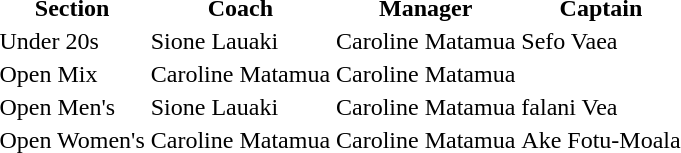<table>
<tr>
<th>Section</th>
<th>Coach</th>
<th>Manager</th>
<th>Captain</th>
</tr>
<tr>
<td>Under 20s</td>
<td>Sione Lauaki</td>
<td>Caroline Matamua</td>
<td>Sefo Vaea</td>
</tr>
<tr>
<td>Open Mix</td>
<td>Caroline Matamua</td>
<td>Caroline Matamua</td>
<td></td>
</tr>
<tr>
<td>Open Men's</td>
<td>Sione Lauaki</td>
<td>Caroline Matamua</td>
<td>falani Vea</td>
</tr>
<tr>
<td>Open Women's</td>
<td>Caroline Matamua</td>
<td>Caroline Matamua</td>
<td>Ake Fotu-Moala</td>
</tr>
</table>
